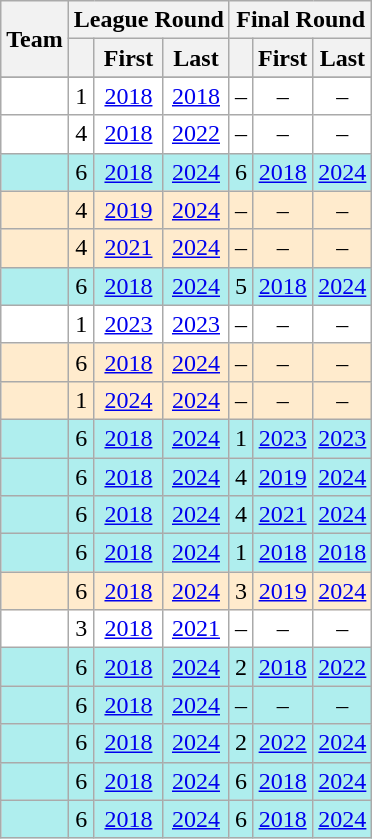<table class="wikitable sortable" style="text-align:center">
<tr>
<th rowspan="2">Team</th>
<th colspan="3">League Round</th>
<th colspan="3">Final Round</th>
</tr>
<tr>
<th></th>
<th>First</th>
<th>Last</th>
<th></th>
<th>First</th>
<th>Last</th>
</tr>
<tr>
</tr>
<tr style="background: #ffffff;">
<td align="left"></td>
<td>1</td>
<td><a href='#'>2018</a></td>
<td><a href='#'>2018</a></td>
<td>–</td>
<td>–</td>
<td>–</td>
</tr>
<tr style="background: #ffffff;">
<td align="left"></td>
<td>4</td>
<td><a href='#'>2018</a></td>
<td><a href='#'>2022</a></td>
<td>–</td>
<td>–</td>
<td>–</td>
</tr>
<tr style="background: #afeeee;">
<td align="left"></td>
<td>6</td>
<td><a href='#'>2018</a></td>
<td><a href='#'>2024</a></td>
<td>6</td>
<td><a href='#'>2018</a></td>
<td><a href='#'>2024</a></td>
</tr>
<tr style="background: #ffebcd;">
<td align="left"></td>
<td>4</td>
<td><a href='#'>2019</a></td>
<td><a href='#'>2024</a></td>
<td>–</td>
<td>–</td>
<td>–</td>
</tr>
<tr style="background: #ffebcd;">
<td align="left"></td>
<td>4</td>
<td><a href='#'>2021</a></td>
<td><a href='#'>2024</a></td>
<td>–</td>
<td>–</td>
<td>–</td>
</tr>
<tr style="background: #afeeee;">
<td align="left"></td>
<td>6</td>
<td><a href='#'>2018</a></td>
<td><a href='#'>2024</a></td>
<td>5</td>
<td><a href='#'>2018</a></td>
<td><a href='#'>2024</a></td>
</tr>
<tr style="background: #ffffff;">
<td align="left"></td>
<td>1</td>
<td><a href='#'>2023</a></td>
<td><a href='#'>2023</a></td>
<td>–</td>
<td>–</td>
<td>–</td>
</tr>
<tr style="background: #ffebcd;">
<td align="left"></td>
<td>6</td>
<td><a href='#'>2018</a></td>
<td><a href='#'>2024</a></td>
<td>–</td>
<td>–</td>
<td>–</td>
</tr>
<tr style="background: #ffebcd;">
<td align="left"></td>
<td>1</td>
<td><a href='#'>2024</a></td>
<td><a href='#'>2024</a></td>
<td>–</td>
<td>–</td>
<td>–</td>
</tr>
<tr style="background: #afeeee;">
<td align="left"></td>
<td>6</td>
<td><a href='#'>2018</a></td>
<td><a href='#'>2024</a></td>
<td>1</td>
<td><a href='#'>2023</a></td>
<td><a href='#'>2023</a></td>
</tr>
<tr style="background: #afeeee;">
<td align="left"></td>
<td>6</td>
<td><a href='#'>2018</a></td>
<td><a href='#'>2024</a></td>
<td>4</td>
<td><a href='#'>2019</a></td>
<td><a href='#'>2024</a></td>
</tr>
<tr style="background: #afeeee;">
<td align="left"></td>
<td>6</td>
<td><a href='#'>2018</a></td>
<td><a href='#'>2024</a></td>
<td>4</td>
<td><a href='#'>2021</a></td>
<td><a href='#'>2024</a></td>
</tr>
<tr style="background: #afeeee;">
<td align="left"></td>
<td>6</td>
<td><a href='#'>2018</a></td>
<td><a href='#'>2024</a></td>
<td>1</td>
<td><a href='#'>2018</a></td>
<td><a href='#'>2018</a></td>
</tr>
<tr style="background: #ffebcd;">
<td align="left"></td>
<td>6</td>
<td><a href='#'>2018</a></td>
<td><a href='#'>2024</a></td>
<td>3</td>
<td><a href='#'>2019</a></td>
<td><a href='#'>2024</a></td>
</tr>
<tr style="background: #ffffff;">
<td align="left"></td>
<td>3</td>
<td><a href='#'>2018</a></td>
<td><a href='#'>2021</a></td>
<td>–</td>
<td>–</td>
<td>–</td>
</tr>
<tr style="background: #afeeee;">
<td align="left"></td>
<td>6</td>
<td><a href='#'>2018</a></td>
<td><a href='#'>2024</a></td>
<td>2</td>
<td><a href='#'>2018</a></td>
<td><a href='#'>2022</a></td>
</tr>
<tr style="background: #afeeee;">
<td align="left"></td>
<td>6</td>
<td><a href='#'>2018</a></td>
<td><a href='#'>2024</a></td>
<td>–</td>
<td>–</td>
<td>–</td>
</tr>
<tr style="background: #afeeee;">
<td align="left"></td>
<td>6</td>
<td><a href='#'>2018</a></td>
<td><a href='#'>2024</a></td>
<td>2</td>
<td><a href='#'>2022</a></td>
<td><a href='#'>2024</a></td>
</tr>
<tr style="background: #aeeeee;">
<td align="left"></td>
<td>6</td>
<td><a href='#'>2018</a></td>
<td><a href='#'>2024</a></td>
<td>6</td>
<td><a href='#'>2018</a></td>
<td><a href='#'>2024</a></td>
</tr>
<tr style="background: #afeeee;">
<td align="left"></td>
<td>6</td>
<td><a href='#'>2018</a></td>
<td><a href='#'>2024</a></td>
<td>6</td>
<td><a href='#'>2018</a></td>
<td><a href='#'>2024</a></td>
</tr>
</table>
